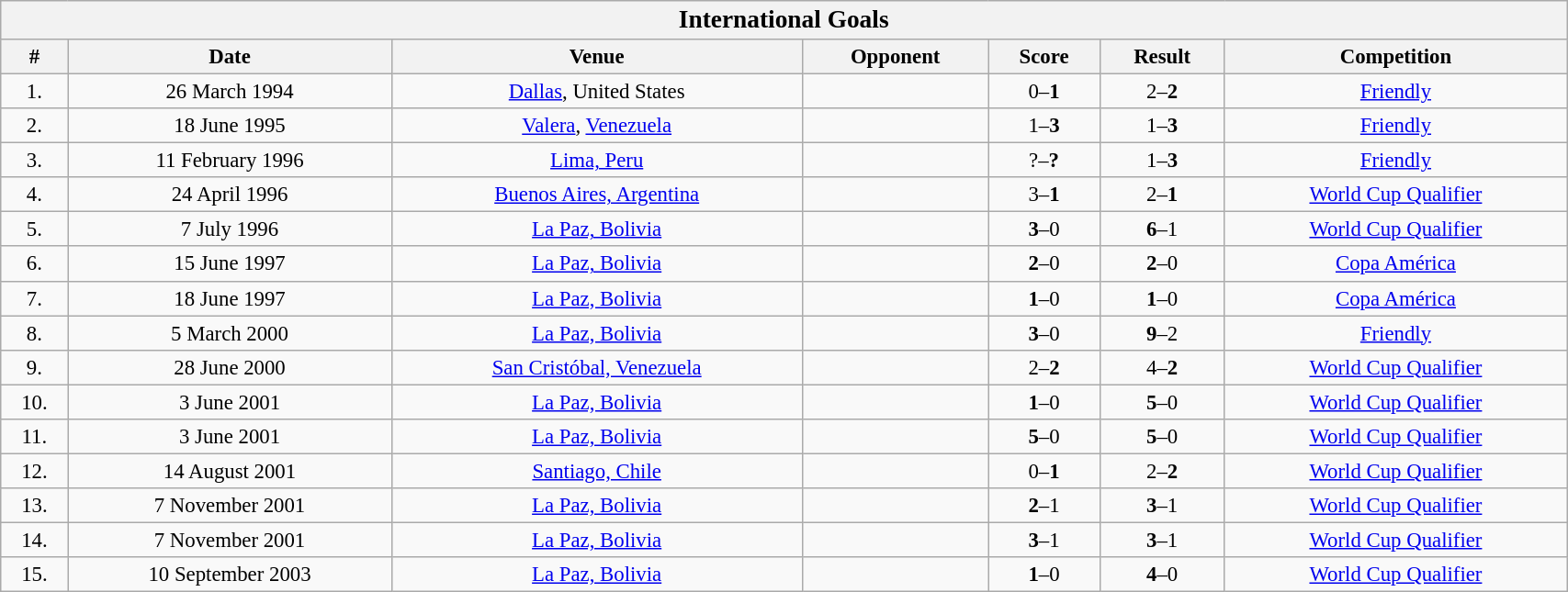<table class="wikitable collapsible collapsed" style=" text-align:center; font-size:95%;" width="90%">
<tr>
<th colspan=7><big>International Goals</big></th>
</tr>
<tr>
<th>#</th>
<th>Date</th>
<th>Venue</th>
<th>Opponent</th>
<th>Score</th>
<th>Result</th>
<th>Competition</th>
</tr>
<tr>
<td>1.</td>
<td>26 March 1994</td>
<td><a href='#'>Dallas</a>, United States</td>
<td></td>
<td>0–<strong>1</strong></td>
<td>2–<strong>2</strong></td>
<td><a href='#'>Friendly</a></td>
</tr>
<tr>
<td>2.</td>
<td>18 June 1995</td>
<td><a href='#'>Valera</a>, <a href='#'>Venezuela</a></td>
<td></td>
<td>1–<strong>3</strong></td>
<td>1–<strong>3</strong></td>
<td><a href='#'>Friendly</a></td>
</tr>
<tr>
<td>3.</td>
<td>11 February 1996</td>
<td><a href='#'>Lima, Peru</a></td>
<td></td>
<td>?–<strong>?</strong></td>
<td>1–<strong>3</strong></td>
<td><a href='#'>Friendly</a></td>
</tr>
<tr>
<td>4.</td>
<td>24 April 1996</td>
<td><a href='#'>Buenos Aires, Argentina</a></td>
<td></td>
<td>3–<strong>1</strong></td>
<td>2–<strong>1</strong></td>
<td><a href='#'>World Cup Qualifier</a></td>
</tr>
<tr>
<td>5.</td>
<td>7 July 1996</td>
<td><a href='#'>La Paz, Bolivia</a></td>
<td></td>
<td><strong>3</strong>–0</td>
<td><strong>6</strong>–1</td>
<td><a href='#'>World Cup Qualifier</a></td>
</tr>
<tr>
<td>6.</td>
<td>15 June 1997</td>
<td><a href='#'>La Paz, Bolivia</a></td>
<td></td>
<td><strong>2</strong>–0</td>
<td><strong>2</strong>–0</td>
<td><a href='#'>Copa América</a></td>
</tr>
<tr>
<td>7.</td>
<td>18 June 1997</td>
<td><a href='#'>La Paz, Bolivia</a></td>
<td></td>
<td><strong>1</strong>–0</td>
<td><strong>1</strong>–0</td>
<td><a href='#'>Copa América</a></td>
</tr>
<tr>
<td>8.</td>
<td>5 March 2000</td>
<td><a href='#'>La Paz, Bolivia</a></td>
<td></td>
<td><strong>3</strong>–0</td>
<td><strong>9</strong>–2</td>
<td><a href='#'>Friendly</a></td>
</tr>
<tr>
<td>9.</td>
<td>28 June 2000</td>
<td><a href='#'>San Cristóbal, Venezuela</a></td>
<td></td>
<td>2–<strong>2</strong></td>
<td>4–<strong>2</strong></td>
<td><a href='#'>World Cup Qualifier</a></td>
</tr>
<tr>
<td>10.</td>
<td>3 June 2001</td>
<td><a href='#'>La Paz, Bolivia</a></td>
<td></td>
<td><strong>1</strong>–0</td>
<td><strong>5</strong>–0</td>
<td><a href='#'>World Cup Qualifier</a></td>
</tr>
<tr>
<td>11.</td>
<td>3 June 2001</td>
<td><a href='#'>La Paz, Bolivia</a></td>
<td></td>
<td><strong>5</strong>–0</td>
<td><strong>5</strong>–0</td>
<td><a href='#'>World Cup Qualifier</a></td>
</tr>
<tr>
<td>12.</td>
<td>14 August 2001</td>
<td><a href='#'>Santiago, Chile</a></td>
<td></td>
<td>0–<strong>1</strong></td>
<td>2–<strong>2</strong></td>
<td><a href='#'>World Cup Qualifier</a></td>
</tr>
<tr>
<td>13.</td>
<td>7 November 2001</td>
<td><a href='#'>La Paz, Bolivia</a></td>
<td></td>
<td><strong>2</strong>–1</td>
<td><strong>3</strong>–1</td>
<td><a href='#'>World Cup Qualifier</a></td>
</tr>
<tr>
<td>14.</td>
<td>7 November 2001</td>
<td><a href='#'>La Paz, Bolivia</a></td>
<td></td>
<td><strong>3</strong>–1</td>
<td><strong>3</strong>–1</td>
<td><a href='#'>World Cup Qualifier</a></td>
</tr>
<tr>
<td>15.</td>
<td>10 September 2003</td>
<td><a href='#'>La Paz, Bolivia</a></td>
<td></td>
<td><strong>1</strong>–0</td>
<td><strong>4</strong>–0</td>
<td><a href='#'>World Cup Qualifier</a></td>
</tr>
</table>
